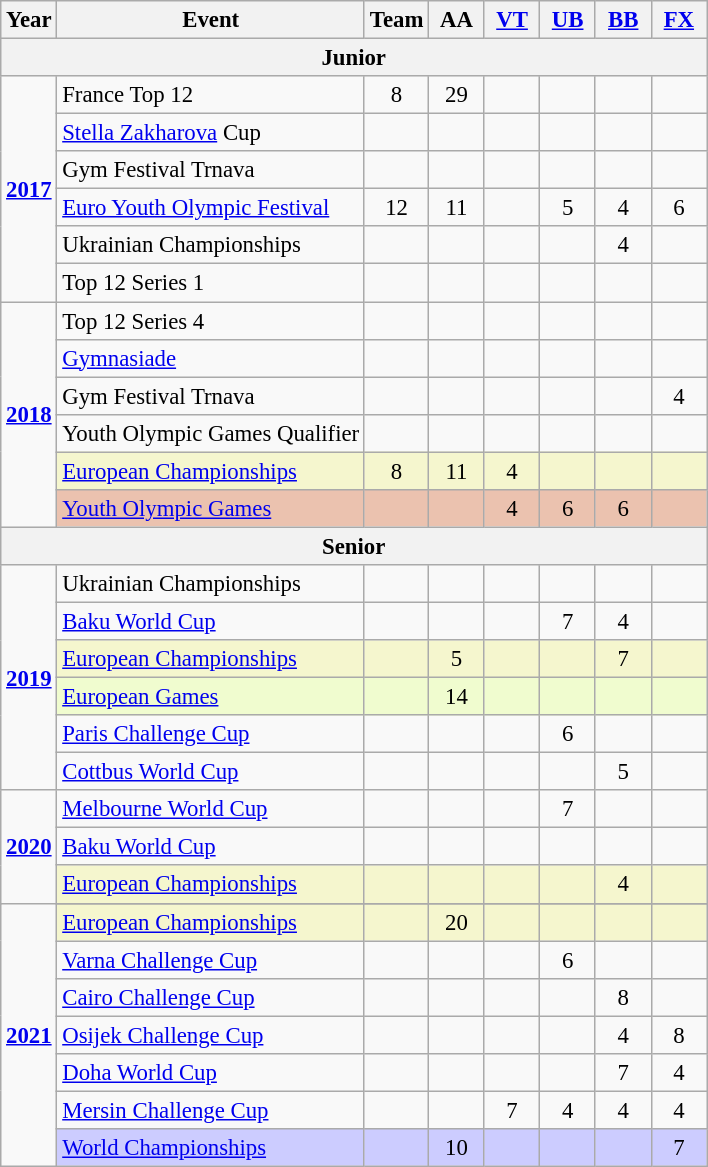<table class="wikitable" style="text-align:center; font-size:95%;">
<tr>
<th align="center">Year</th>
<th align="center">Event</th>
<th style="width:30px;">Team</th>
<th style="width:30px;">AA</th>
<th style="width:30px;"><a href='#'>VT</a></th>
<th style="width:30px;"><a href='#'>UB</a></th>
<th style="width:30px;"><a href='#'>BB</a></th>
<th style="width:30px;"><a href='#'>FX</a></th>
</tr>
<tr>
<th colspan="8"><strong>Junior</strong></th>
</tr>
<tr>
<td rowspan="6"><strong><a href='#'>2017</a></strong></td>
<td align=left>France Top 12</td>
<td>8</td>
<td>29</td>
<td></td>
<td></td>
<td></td>
<td></td>
</tr>
<tr>
<td align=left><a href='#'>Stella Zakharova</a> Cup</td>
<td></td>
<td></td>
<td></td>
<td></td>
<td></td>
<td></td>
</tr>
<tr>
<td align=left>Gym Festival Trnava</td>
<td></td>
<td></td>
<td></td>
<td></td>
<td></td>
<td></td>
</tr>
<tr>
<td align=left><a href='#'>Euro Youth Olympic Festival</a></td>
<td>12</td>
<td>11</td>
<td></td>
<td>5</td>
<td>4</td>
<td>6</td>
</tr>
<tr>
<td align=left>Ukrainian Championships</td>
<td></td>
<td></td>
<td></td>
<td></td>
<td>4</td>
<td></td>
</tr>
<tr>
<td align=left>Top 12 Series 1</td>
<td></td>
<td></td>
<td></td>
<td></td>
<td></td>
<td></td>
</tr>
<tr>
<td rowspan="6"><strong><a href='#'>2018</a></strong></td>
<td align=left>Top 12 Series 4</td>
<td></td>
<td></td>
<td></td>
<td></td>
<td></td>
<td></td>
</tr>
<tr>
<td align=left><a href='#'>Gymnasiade</a></td>
<td></td>
<td></td>
<td></td>
<td></td>
<td></td>
<td></td>
</tr>
<tr>
<td align=left>Gym Festival Trnava</td>
<td></td>
<td></td>
<td></td>
<td></td>
<td></td>
<td>4</td>
</tr>
<tr>
<td align=left>Youth Olympic Games Qualifier</td>
<td></td>
<td></td>
<td></td>
<td></td>
<td></td>
<td></td>
</tr>
<tr bgcolor=#F5F6CE>
<td align=left><a href='#'>European Championships</a></td>
<td>8</td>
<td>11</td>
<td>4</td>
<td></td>
<td></td>
<td></td>
</tr>
<tr bgcolor=#EBC2AF>
<td align=left><a href='#'>Youth Olympic Games</a></td>
<td></td>
<td></td>
<td>4</td>
<td>6</td>
<td>6</td>
<td></td>
</tr>
<tr>
<th colspan="8"><strong>Senior</strong></th>
</tr>
<tr>
<td rowspan="6"><strong><a href='#'>2019</a></strong></td>
<td align=left>Ukrainian Championships</td>
<td></td>
<td></td>
<td></td>
<td></td>
<td></td>
<td></td>
</tr>
<tr>
<td align=left><a href='#'>Baku World Cup</a></td>
<td></td>
<td></td>
<td></td>
<td>7</td>
<td>4</td>
<td></td>
</tr>
<tr bgcolor=#F5F6CE>
<td align=left><a href='#'>European Championships</a></td>
<td></td>
<td>5</td>
<td></td>
<td></td>
<td>7</td>
<td></td>
</tr>
<tr bgcolor=#f0fccf>
<td align=left><a href='#'>European Games</a></td>
<td></td>
<td>14</td>
<td></td>
<td></td>
<td></td>
<td></td>
</tr>
<tr>
<td align=left><a href='#'>Paris Challenge Cup</a></td>
<td></td>
<td></td>
<td></td>
<td>6</td>
<td></td>
<td></td>
</tr>
<tr>
<td align=left><a href='#'>Cottbus World Cup</a></td>
<td></td>
<td></td>
<td></td>
<td></td>
<td>5</td>
<td></td>
</tr>
<tr>
<td rowspan="3"><strong><a href='#'>2020</a></strong></td>
<td align=left><a href='#'>Melbourne World Cup</a></td>
<td></td>
<td></td>
<td></td>
<td>7</td>
<td></td>
<td></td>
</tr>
<tr>
<td align=left><a href='#'>Baku World Cup</a></td>
<td></td>
<td></td>
<td></td>
<td></td>
<td></td>
<td></td>
</tr>
<tr bgcolor=#F5F6CE>
<td align=left><a href='#'>European Championships</a></td>
<td></td>
<td></td>
<td></td>
<td></td>
<td>4</td>
<td></td>
</tr>
<tr>
<td rowspan="8"><strong><a href='#'>2021</a></strong></td>
</tr>
<tr bgcolor=#F5F6CE>
<td align=left><a href='#'>European Championships</a></td>
<td></td>
<td>20</td>
<td></td>
<td></td>
<td></td>
<td></td>
</tr>
<tr>
<td align=left><a href='#'>Varna Challenge Cup</a></td>
<td></td>
<td></td>
<td></td>
<td>6</td>
<td></td>
<td></td>
</tr>
<tr>
<td align=left><a href='#'>Cairo Challenge Cup</a></td>
<td></td>
<td></td>
<td></td>
<td></td>
<td>8</td>
<td></td>
</tr>
<tr>
<td align=left><a href='#'>Osijek Challenge Cup</a></td>
<td></td>
<td></td>
<td></td>
<td></td>
<td>4</td>
<td>8</td>
</tr>
<tr>
<td align=left><a href='#'>Doha World Cup</a></td>
<td></td>
<td></td>
<td></td>
<td></td>
<td>7</td>
<td>4</td>
</tr>
<tr>
<td align=left><a href='#'>Mersin Challenge Cup</a></td>
<td></td>
<td></td>
<td>7</td>
<td>4</td>
<td>4</td>
<td>4</td>
</tr>
<tr bgcolor=#CCCCFF>
<td align=left><a href='#'>World Championships</a></td>
<td></td>
<td>10</td>
<td></td>
<td></td>
<td></td>
<td>7</td>
</tr>
</table>
